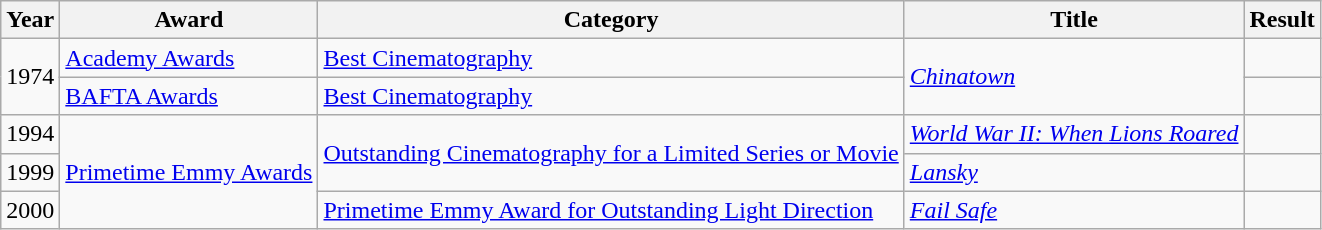<table class="wikitable">
<tr>
<th>Year</th>
<th>Award</th>
<th>Category</th>
<th>Title</th>
<th>Result</th>
</tr>
<tr>
<td rowspan=2>1974</td>
<td><a href='#'>Academy Awards</a></td>
<td><a href='#'>Best Cinematography</a></td>
<td rowspan=2><em><a href='#'>Chinatown</a></em></td>
<td></td>
</tr>
<tr>
<td><a href='#'>BAFTA Awards</a></td>
<td><a href='#'>Best Cinematography</a></td>
<td></td>
</tr>
<tr>
<td>1994</td>
<td rowspan=3><a href='#'>Primetime Emmy Awards</a></td>
<td rowspan=2><a href='#'>Outstanding Cinematography for a Limited Series or Movie</a></td>
<td><em><a href='#'>World War II: When Lions Roared</a></em></td>
<td></td>
</tr>
<tr>
<td>1999</td>
<td><em><a href='#'>Lansky</a></em></td>
<td></td>
</tr>
<tr>
<td>2000</td>
<td><a href='#'>Primetime Emmy Award for Outstanding Light Direction</a></td>
<td><em><a href='#'>Fail Safe</a></em></td>
<td></td>
</tr>
</table>
